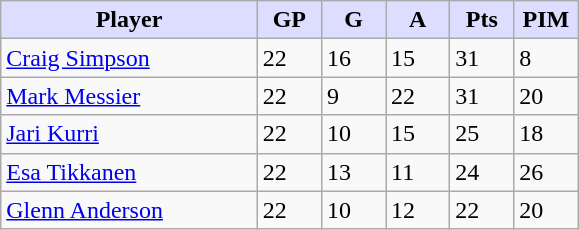<table class="wikitable">
<tr>
<th style="background:#ddf; width:40%;">Player</th>
<th style="background:#ddf; width:10%;">GP</th>
<th style="background:#ddf; width:10%;">G</th>
<th style="background:#ddf; width:10%;">A</th>
<th style="background:#ddf; width:10%;">Pts</th>
<th style="background:#ddf; width:10%;">PIM</th>
</tr>
<tr>
<td><a href='#'>Craig Simpson</a></td>
<td>22</td>
<td>16</td>
<td>15</td>
<td>31</td>
<td>8</td>
</tr>
<tr>
<td><a href='#'>Mark Messier</a></td>
<td>22</td>
<td>9</td>
<td>22</td>
<td>31</td>
<td>20</td>
</tr>
<tr>
<td><a href='#'>Jari Kurri</a></td>
<td>22</td>
<td>10</td>
<td>15</td>
<td>25</td>
<td>18</td>
</tr>
<tr>
<td><a href='#'>Esa Tikkanen</a></td>
<td>22</td>
<td>13</td>
<td>11</td>
<td>24</td>
<td>26</td>
</tr>
<tr>
<td><a href='#'>Glenn Anderson</a></td>
<td>22</td>
<td>10</td>
<td>12</td>
<td>22</td>
<td>20</td>
</tr>
</table>
